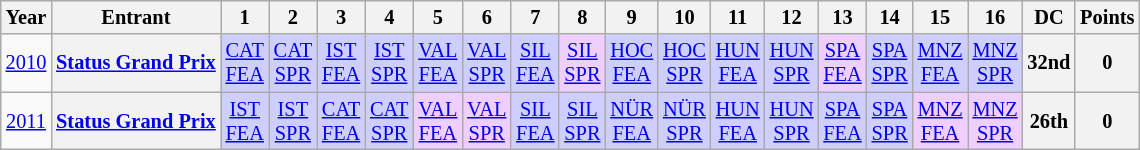<table class="wikitable" style="text-align:center; font-size:85%">
<tr>
<th>Year</th>
<th>Entrant</th>
<th>1</th>
<th>2</th>
<th>3</th>
<th>4</th>
<th>5</th>
<th>6</th>
<th>7</th>
<th>8</th>
<th>9</th>
<th>10</th>
<th>11</th>
<th>12</th>
<th>13</th>
<th>14</th>
<th>15</th>
<th>16</th>
<th>DC</th>
<th>Points</th>
</tr>
<tr>
<td><a href='#'>2010</a></td>
<th nowrap><a href='#'>Status Grand Prix</a></th>
<td style="background:#CFCFFF;"><a href='#'>CAT<br>FEA</a><br></td>
<td style="background:#CFCFFF;"><a href='#'>CAT<br>SPR</a><br></td>
<td style="background:#CFCFFF;"><a href='#'>IST<br>FEA</a><br></td>
<td style="background:#CFCFFF;"><a href='#'>IST<br>SPR</a><br></td>
<td style="background:#CFCFFF;"><a href='#'>VAL<br>FEA</a><br></td>
<td style="background:#CFCFFF;"><a href='#'>VAL<br>SPR</a><br></td>
<td style="background:#CFCFFF;"><a href='#'>SIL<br>FEA</a><br></td>
<td style="background:#efcfff;"><a href='#'>SIL<br>SPR</a><br></td>
<td style="background:#CFCFFF;"><a href='#'>HOC<br>FEA</a><br></td>
<td style="background:#CFCFFF;"><a href='#'>HOC<br>SPR</a><br></td>
<td style="background:#CFCFFF;"><a href='#'>HUN<br>FEA</a><br></td>
<td style="background:#CFCFFF;"><a href='#'>HUN<br>SPR</a><br></td>
<td style="background:#efcfff;"><a href='#'>SPA<br>FEA</a><br></td>
<td style="background:#CFCFFF;"><a href='#'>SPA<br>SPR</a><br></td>
<td style="background:#CFCFFF;"><a href='#'>MNZ<br>FEA</a><br></td>
<td style="background:#CFCFFF;"><a href='#'>MNZ<br>SPR</a><br></td>
<th>32nd</th>
<th>0</th>
</tr>
<tr>
<td><a href='#'>2011</a></td>
<th nowrap><a href='#'>Status Grand Prix</a></th>
<td style="background:#CFCFFF;"><a href='#'>IST<br>FEA</a><br></td>
<td style="background:#cfcfff;"><a href='#'>IST<br>SPR</a><br></td>
<td style="background:#cfcfff;"><a href='#'>CAT<br>FEA</a><br></td>
<td style="background:#cfcfff;"><a href='#'>CAT<br>SPR</a><br></td>
<td style="background:#efcfff;"><a href='#'>VAL<br>FEA</a><br></td>
<td style="background:#efcfff;"><a href='#'>VAL<br>SPR</a><br></td>
<td style="background:#CFCFFF;"><a href='#'>SIL<br>FEA</a><br></td>
<td style="background:#CFCFFF;"><a href='#'>SIL<br>SPR</a><br></td>
<td style="background:#CFCFFF;"><a href='#'>NÜR<br>FEA</a><br></td>
<td style="background:#CFCFFF;"><a href='#'>NÜR<br>SPR</a><br></td>
<td style="background:#CFCFFF;"><a href='#'>HUN<br>FEA</a><br></td>
<td style="background:#CFCFFF;"><a href='#'>HUN<br>SPR</a><br></td>
<td style="background:#CFCFFF;"><a href='#'>SPA<br>FEA</a><br></td>
<td style="background:#CFCFFF;"><a href='#'>SPA<br>SPR</a><br></td>
<td style="background:#efcfff;"><a href='#'>MNZ<br>FEA</a><br></td>
<td style="background:#efcfff;"><a href='#'>MNZ<br>SPR</a><br></td>
<th>26th</th>
<th>0</th>
</tr>
</table>
